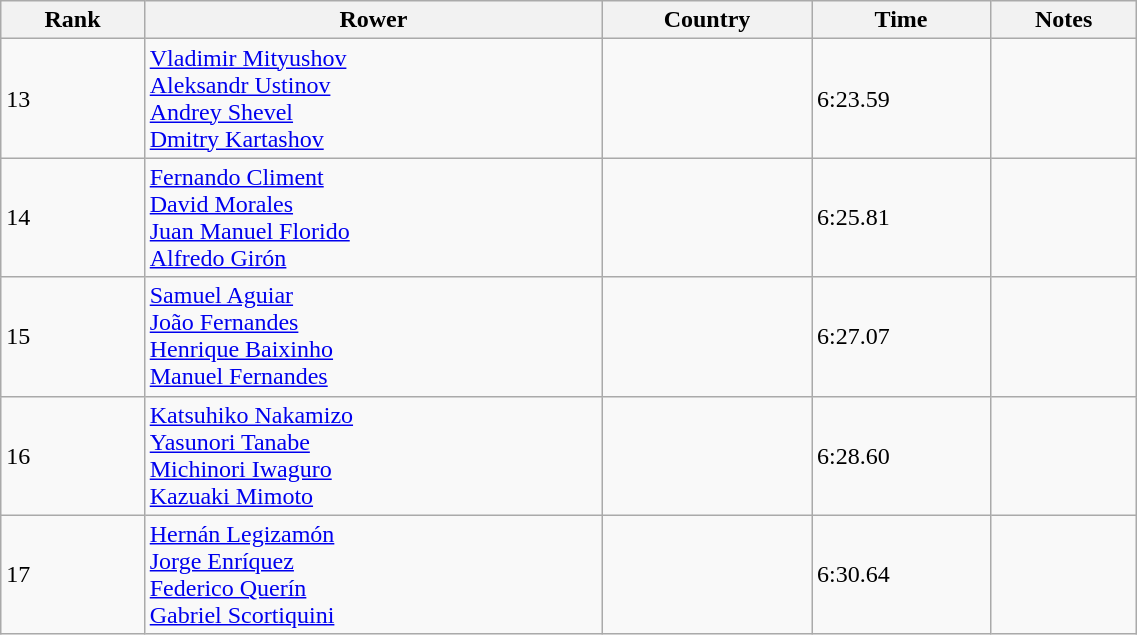<table class="wikitable sortable" width=60%>
<tr>
<th>Rank</th>
<th>Rower</th>
<th>Country</th>
<th>Time</th>
<th>Notes</th>
</tr>
<tr>
<td>13</td>
<td><a href='#'>Vladimir Mityushov</a><br><a href='#'>Aleksandr Ustinov</a><br><a href='#'>Andrey Shevel</a><br><a href='#'>Dmitry Kartashov</a></td>
<td></td>
<td>6:23.59</td>
<td></td>
</tr>
<tr>
<td>14</td>
<td><a href='#'>Fernando Climent</a><br><a href='#'>David Morales</a><br><a href='#'>Juan Manuel Florido</a><br><a href='#'>Alfredo Girón</a></td>
<td></td>
<td>6:25.81</td>
<td></td>
</tr>
<tr>
<td>15</td>
<td><a href='#'>Samuel Aguiar</a><br><a href='#'>João Fernandes</a><br><a href='#'>Henrique Baixinho</a><br><a href='#'>Manuel Fernandes</a></td>
<td></td>
<td>6:27.07</td>
<td></td>
</tr>
<tr>
<td>16</td>
<td><a href='#'>Katsuhiko Nakamizo</a><br><a href='#'>Yasunori Tanabe</a><br><a href='#'>Michinori Iwaguro</a><br><a href='#'>Kazuaki Mimoto</a></td>
<td></td>
<td>6:28.60</td>
<td></td>
</tr>
<tr>
<td>17</td>
<td><a href='#'>Hernán Legizamón</a><br><a href='#'>Jorge Enríquez</a><br><a href='#'>Federico Querín</a><br><a href='#'>Gabriel Scortiquini</a></td>
<td></td>
<td>6:30.64</td>
<td></td>
</tr>
</table>
